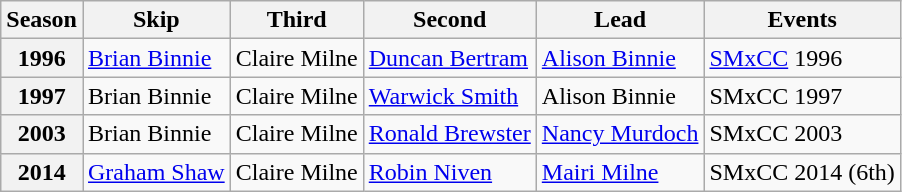<table class="wikitable">
<tr>
<th scope="col">Season</th>
<th scope="col">Skip</th>
<th scope="col">Third</th>
<th scope="col">Second</th>
<th scope="col">Lead</th>
<th scope="col">Events</th>
</tr>
<tr>
<th scope="row">1996</th>
<td><a href='#'>Brian Binnie</a></td>
<td>Claire Milne</td>
<td><a href='#'>Duncan Bertram</a></td>
<td><a href='#'>Alison Binnie</a></td>
<td><a href='#'>SMxCC</a> 1996 </td>
</tr>
<tr>
<th scope="row">1997</th>
<td>Brian Binnie</td>
<td>Claire Milne</td>
<td><a href='#'>Warwick Smith</a></td>
<td>Alison Binnie</td>
<td>SMxCC 1997 </td>
</tr>
<tr>
<th scope="row">2003</th>
<td>Brian Binnie</td>
<td>Claire Milne</td>
<td><a href='#'>Ronald Brewster</a></td>
<td><a href='#'>Nancy Murdoch</a></td>
<td>SMxCC 2003 </td>
</tr>
<tr>
<th scope="row">2014</th>
<td><a href='#'>Graham Shaw</a></td>
<td>Claire Milne</td>
<td><a href='#'>Robin Niven</a></td>
<td><a href='#'>Mairi Milne</a></td>
<td>SMxCC 2014 (6th)</td>
</tr>
</table>
